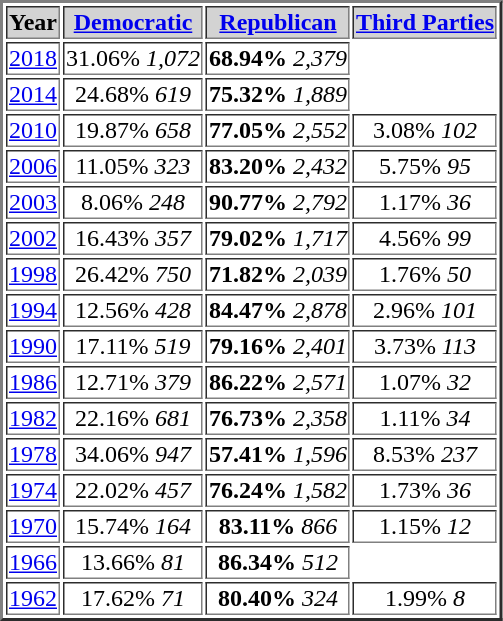<table border = "2">
<tr style="background:lightgrey;">
<th>Year</th>
<th><a href='#'>Democratic</a></th>
<th><a href='#'>Republican</a></th>
<th><a href='#'>Third Parties</a></th>
</tr>
<tr>
<td align="center" ><a href='#'>2018</a></td>
<td align="center" >31.06% <em>1,072</em></td>
<td align="center" ><strong>68.94%</strong> <em>2,379</em></td>
</tr>
<tr>
<td align="center" ><a href='#'>2014</a></td>
<td align="center" >24.68% <em>619</em></td>
<td align="center" ><strong>75.32%</strong> <em>1,889</em></td>
</tr>
<tr>
<td align="center" ><a href='#'>2010</a></td>
<td align="center" >19.87% <em>658</em></td>
<td align="center" ><strong>77.05%</strong> <em>2,552</em></td>
<td align="center" >3.08% <em>102</em></td>
</tr>
<tr>
<td align="center" ><a href='#'>2006</a></td>
<td align="center" >11.05% <em>323</em></td>
<td align="center" ><strong>83.20%</strong> <em>2,432</em></td>
<td align="center" >5.75% <em>95</em></td>
</tr>
<tr>
<td align="center" ><a href='#'>2003</a></td>
<td align="center" >8.06% <em>248</em></td>
<td align="center" ><strong>90.77%</strong> <em>2,792</em></td>
<td align="center" >1.17% <em>36</em></td>
</tr>
<tr>
<td align="center" ><a href='#'>2002</a></td>
<td align="center" >16.43% <em>357</em></td>
<td align="center" ><strong>79.02%</strong> <em>1,717</em></td>
<td align="center" >4.56% <em>99</em></td>
</tr>
<tr>
<td align="center" ><a href='#'>1998</a></td>
<td align="center" >26.42% <em>750</em></td>
<td align="center" ><strong>71.82%</strong> <em>2,039</em></td>
<td align="center" >1.76% <em>50</em></td>
</tr>
<tr>
<td align="center" ><a href='#'>1994</a></td>
<td align="center" >12.56% <em>428</em></td>
<td align="center" ><strong>84.47%</strong> <em>2,878</em></td>
<td align="center" >2.96% <em>101</em></td>
</tr>
<tr>
<td align="center" ><a href='#'>1990</a></td>
<td align="center" >17.11% <em>519</em></td>
<td align="center" ><strong>79.16%</strong> <em>2,401</em></td>
<td align="center" >3.73% <em>113</em></td>
</tr>
<tr>
<td align="center" ><a href='#'>1986</a></td>
<td align="center" >12.71% <em>379</em></td>
<td align="center" ><strong>86.22%</strong> <em>2,571</em></td>
<td align="center" >1.07% <em>32</em></td>
</tr>
<tr>
<td align="center" ><a href='#'>1982</a></td>
<td align="center" >22.16% <em>681</em></td>
<td align="center" ><strong>76.73%</strong> <em>2,358</em></td>
<td align="center" >1.11% <em>34</em></td>
</tr>
<tr>
<td align="center" ><a href='#'>1978</a></td>
<td align="center" >34.06% <em>947</em></td>
<td align="center" ><strong>57.41%</strong> <em>1,596</em></td>
<td align="center" >8.53% <em>237</em></td>
</tr>
<tr>
<td align="center" ><a href='#'>1974</a></td>
<td align="center" >22.02% <em>457</em></td>
<td align="center" ><strong>76.24%</strong> <em>1,582</em></td>
<td align="center" >1.73% <em>36</em></td>
</tr>
<tr>
<td align="center" ><a href='#'>1970</a></td>
<td align="center" >15.74% <em>164</em></td>
<td align="center" ><strong>83.11%</strong> <em>866</em></td>
<td align="center" >1.15% <em>12</em></td>
</tr>
<tr>
<td align="center" ><a href='#'>1966</a></td>
<td align="center" >13.66% <em>81</em></td>
<td align="center" ><strong>86.34%</strong> <em>512</em></td>
</tr>
<tr>
<td align="center" ><a href='#'>1962</a></td>
<td align="center" >17.62% <em>71</em></td>
<td align="center" ><strong>80.40%</strong> <em>324</em></td>
<td align="center" >1.99% <em>8</em></td>
</tr>
</table>
